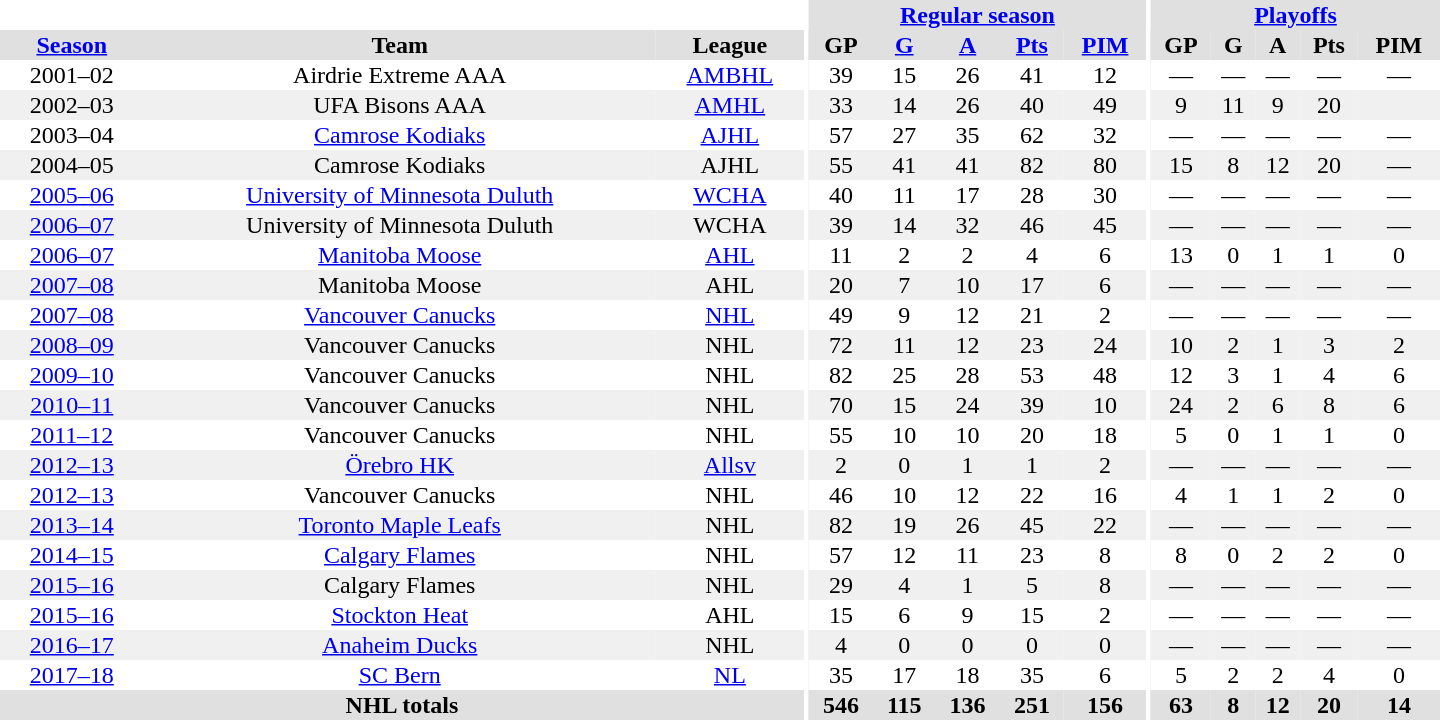<table border="0" cellpadding="1" cellspacing="0" style="text-align:center; width:60em">
<tr bgcolor="#e0e0e0">
<th colspan="3"  bgcolor="#ffffff"></th>
<th rowspan="99" bgcolor="#ffffff"></th>
<th colspan="5"><a href='#'>Regular season</a></th>
<th rowspan="99" bgcolor="#ffffff"></th>
<th colspan="5"><a href='#'>Playoffs</a></th>
</tr>
<tr bgcolor="#e0e0e0">
<th><a href='#'>Season</a></th>
<th>Team</th>
<th>League</th>
<th>GP</th>
<th><a href='#'>G</a></th>
<th><a href='#'>A</a></th>
<th><a href='#'>Pts</a></th>
<th><a href='#'>PIM</a></th>
<th>GP</th>
<th>G</th>
<th>A</th>
<th>Pts</th>
<th>PIM</th>
</tr>
<tr>
<td>2001–02</td>
<td>Airdrie Extreme AAA</td>
<td><a href='#'>AMBHL</a></td>
<td>39</td>
<td>15</td>
<td>26</td>
<td>41</td>
<td>12</td>
<td>—</td>
<td>—</td>
<td>—</td>
<td>—</td>
<td>—</td>
</tr>
<tr style="background:#f0f0f0;">
<td>2002–03</td>
<td>UFA Bisons AAA</td>
<td><a href='#'>AMHL</a></td>
<td>33</td>
<td>14</td>
<td>26</td>
<td>40</td>
<td>49</td>
<td>9</td>
<td>11</td>
<td>9</td>
<td>20</td>
<td></td>
</tr>
<tr>
<td>2003–04</td>
<td><a href='#'>Camrose Kodiaks</a></td>
<td><a href='#'>AJHL</a></td>
<td>57</td>
<td>27</td>
<td>35</td>
<td>62</td>
<td>32</td>
<td>—</td>
<td>—</td>
<td>—</td>
<td>—</td>
<td>—</td>
</tr>
<tr style="background:#f0f0f0;">
<td>2004–05</td>
<td>Camrose Kodiaks</td>
<td>AJHL</td>
<td>55</td>
<td>41</td>
<td>41</td>
<td>82</td>
<td>80</td>
<td>15</td>
<td>8</td>
<td>12</td>
<td>20</td>
<td>—</td>
</tr>
<tr>
<td><a href='#'>2005–06</a></td>
<td><a href='#'>University of Minnesota Duluth</a></td>
<td><a href='#'>WCHA</a></td>
<td>40</td>
<td>11</td>
<td>17</td>
<td>28</td>
<td>30</td>
<td>—</td>
<td>—</td>
<td>—</td>
<td>—</td>
<td>—</td>
</tr>
<tr style="background:#f0f0f0;">
<td><a href='#'>2006–07</a></td>
<td>University of Minnesota Duluth</td>
<td>WCHA</td>
<td>39</td>
<td>14</td>
<td>32</td>
<td>46</td>
<td>45</td>
<td>—</td>
<td>—</td>
<td>—</td>
<td>—</td>
<td>—</td>
</tr>
<tr>
<td><a href='#'>2006–07</a></td>
<td><a href='#'>Manitoba Moose</a></td>
<td><a href='#'>AHL</a></td>
<td>11</td>
<td>2</td>
<td>2</td>
<td>4</td>
<td>6</td>
<td>13</td>
<td>0</td>
<td>1</td>
<td>1</td>
<td>0</td>
</tr>
<tr style="background:#f0f0f0;">
<td><a href='#'>2007–08</a></td>
<td>Manitoba Moose</td>
<td>AHL</td>
<td>20</td>
<td>7</td>
<td>10</td>
<td>17</td>
<td>6</td>
<td>—</td>
<td>—</td>
<td>—</td>
<td>—</td>
<td>—</td>
</tr>
<tr>
<td><a href='#'>2007–08</a></td>
<td><a href='#'>Vancouver Canucks</a></td>
<td><a href='#'>NHL</a></td>
<td>49</td>
<td>9</td>
<td>12</td>
<td>21</td>
<td>2</td>
<td>—</td>
<td>—</td>
<td>—</td>
<td>—</td>
<td>—</td>
</tr>
<tr style="background:#f0f0f0;">
<td><a href='#'>2008–09</a></td>
<td>Vancouver Canucks</td>
<td>NHL</td>
<td>72</td>
<td>11</td>
<td>12</td>
<td>23</td>
<td>24</td>
<td>10</td>
<td>2</td>
<td>1</td>
<td>3</td>
<td>2</td>
</tr>
<tr>
<td><a href='#'>2009–10</a></td>
<td>Vancouver Canucks</td>
<td>NHL</td>
<td>82</td>
<td>25</td>
<td>28</td>
<td>53</td>
<td>48</td>
<td>12</td>
<td>3</td>
<td>1</td>
<td>4</td>
<td>6</td>
</tr>
<tr style="background:#f0f0f0;">
<td><a href='#'>2010–11</a></td>
<td>Vancouver Canucks</td>
<td>NHL</td>
<td>70</td>
<td>15</td>
<td>24</td>
<td>39</td>
<td>10</td>
<td>24</td>
<td>2</td>
<td>6</td>
<td>8</td>
<td>6</td>
</tr>
<tr>
<td><a href='#'>2011–12</a></td>
<td>Vancouver Canucks</td>
<td>NHL</td>
<td>55</td>
<td>10</td>
<td>10</td>
<td>20</td>
<td>18</td>
<td>5</td>
<td>0</td>
<td>1</td>
<td>1</td>
<td>0</td>
</tr>
<tr style="background:#f0f0f0;">
<td><a href='#'>2012–13</a></td>
<td><a href='#'>Örebro HK</a></td>
<td><a href='#'>Allsv</a></td>
<td>2</td>
<td>0</td>
<td>1</td>
<td>1</td>
<td>2</td>
<td>—</td>
<td>—</td>
<td>—</td>
<td>—</td>
<td>—</td>
</tr>
<tr>
<td><a href='#'>2012–13</a></td>
<td>Vancouver Canucks</td>
<td>NHL</td>
<td>46</td>
<td>10</td>
<td>12</td>
<td>22</td>
<td>16</td>
<td>4</td>
<td>1</td>
<td>1</td>
<td>2</td>
<td>0</td>
</tr>
<tr style="background:#f0f0f0;">
<td><a href='#'>2013–14</a></td>
<td><a href='#'>Toronto Maple Leafs</a></td>
<td>NHL</td>
<td>82</td>
<td>19</td>
<td>26</td>
<td>45</td>
<td>22</td>
<td>—</td>
<td>—</td>
<td>—</td>
<td>—</td>
<td>—</td>
</tr>
<tr>
<td><a href='#'>2014–15</a></td>
<td><a href='#'>Calgary Flames</a></td>
<td>NHL</td>
<td>57</td>
<td>12</td>
<td>11</td>
<td>23</td>
<td>8</td>
<td>8</td>
<td>0</td>
<td>2</td>
<td>2</td>
<td>0</td>
</tr>
<tr style="background:#f0f0f0;">
<td><a href='#'>2015–16</a></td>
<td>Calgary Flames</td>
<td>NHL</td>
<td>29</td>
<td>4</td>
<td>1</td>
<td>5</td>
<td>8</td>
<td>—</td>
<td>—</td>
<td>—</td>
<td>—</td>
<td>—</td>
</tr>
<tr>
<td><a href='#'>2015–16</a></td>
<td><a href='#'>Stockton Heat</a></td>
<td>AHL</td>
<td>15</td>
<td>6</td>
<td>9</td>
<td>15</td>
<td>2</td>
<td>—</td>
<td>—</td>
<td>—</td>
<td>—</td>
<td>—</td>
</tr>
<tr style="background:#f0f0f0;">
<td><a href='#'>2016–17</a></td>
<td><a href='#'>Anaheim Ducks</a></td>
<td>NHL</td>
<td>4</td>
<td>0</td>
<td>0</td>
<td>0</td>
<td>0</td>
<td>—</td>
<td>—</td>
<td>—</td>
<td>—</td>
<td>—</td>
</tr>
<tr>
<td><a href='#'>2017–18</a></td>
<td><a href='#'>SC Bern</a></td>
<td><a href='#'>NL</a></td>
<td>35</td>
<td>17</td>
<td>18</td>
<td>35</td>
<td>6</td>
<td>5</td>
<td>2</td>
<td>2</td>
<td>4</td>
<td>0</td>
</tr>
<tr style="background:#e0e0e0;">
<th colspan="3">NHL totals</th>
<th>546</th>
<th>115</th>
<th>136</th>
<th>251</th>
<th>156</th>
<th>63</th>
<th>8</th>
<th>12</th>
<th>20</th>
<th>14</th>
</tr>
</table>
